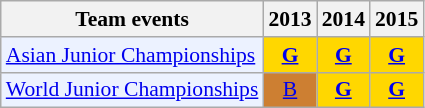<table class="wikitable" style="font-size: 90%; text-align:center">
<tr>
<th>Team events</th>
<th>2013</th>
<th>2014</th>
<th>2015</th>
</tr>
<tr>
<td bgcolor="#ECF2FF"; align="left"><a href='#'>Asian Junior Championships</a></td>
<td bgcolor=gold><a href='#'><strong>G</strong></a></td>
<td bgcolor=gold><a href='#'><strong>G</strong></a></td>
<td bgcolor=gold><a href='#'><strong>G</strong></a></td>
</tr>
<tr>
<td bgcolor="#ECF2FF"; align="left"><a href='#'>World Junior Championships</a></td>
<td bgcolor=CD7F32><a href='#'>B</a></td>
<td bgcolor=gold><a href='#'><strong>G</strong></a></td>
<td bgcolor=gold><a href='#'><strong>G</strong></a></td>
</tr>
</table>
